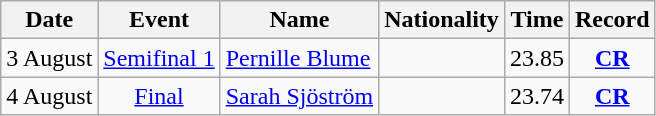<table class="wikitable" style=text-align:center>
<tr>
<th>Date</th>
<th>Event</th>
<th>Name</th>
<th>Nationality</th>
<th>Time</th>
<th>Record</th>
</tr>
<tr>
<td>3 August</td>
<td><a href='#'>Semifinal 1</a></td>
<td align=left><a href='#'>Pernille Blume</a></td>
<td align=left></td>
<td>23.85</td>
<td><strong><a href='#'>CR</a></strong></td>
</tr>
<tr>
<td>4 August</td>
<td><a href='#'>Final</a></td>
<td align=left><a href='#'>Sarah Sjöström</a></td>
<td align=left></td>
<td>23.74</td>
<td><strong><a href='#'>CR</a></strong></td>
</tr>
</table>
